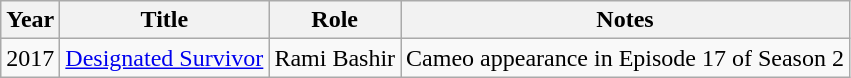<table class="wikitable">
<tr>
<th>Year</th>
<th>Title</th>
<th>Role</th>
<th>Notes</th>
</tr>
<tr>
<td>2017</td>
<td><a href='#'>Designated Survivor</a></td>
<td>Rami Bashir</td>
<td>Cameo appearance in Episode 17 of Season 2</td>
</tr>
</table>
